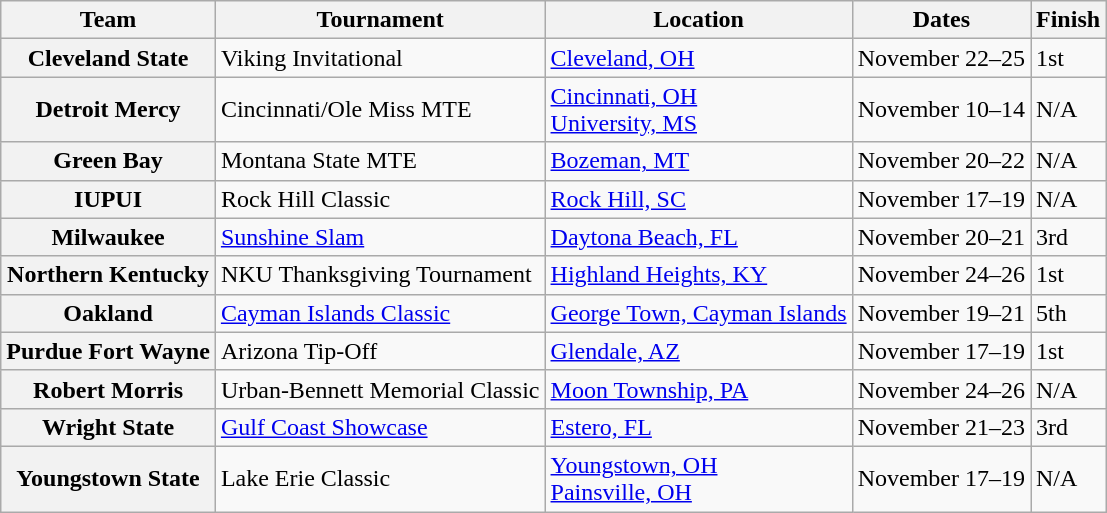<table class="wikitable">
<tr>
<th>Team</th>
<th>Tournament</th>
<th>Location</th>
<th>Dates</th>
<th>Finish</th>
</tr>
<tr>
<th>Cleveland State</th>
<td>Viking Invitational</td>
<td><a href='#'>Cleveland, OH</a></td>
<td>November 22–25</td>
<td>1st</td>
</tr>
<tr>
<th>Detroit Mercy</th>
<td>Cincinnati/Ole Miss MTE</td>
<td><a href='#'>Cincinnati, OH</a><br><a href='#'>University, MS</a></td>
<td>November 10–14</td>
<td>N/A</td>
</tr>
<tr>
<th>Green Bay</th>
<td>Montana State MTE</td>
<td><a href='#'>Bozeman, MT</a></td>
<td>November 20–22</td>
<td>N/A</td>
</tr>
<tr>
<th>IUPUI</th>
<td>Rock Hill Classic</td>
<td><a href='#'>Rock Hill, SC</a></td>
<td>November 17–19</td>
<td>N/A</td>
</tr>
<tr>
<th>Milwaukee</th>
<td><a href='#'>Sunshine Slam</a></td>
<td><a href='#'>Daytona Beach, FL</a></td>
<td>November 20–21</td>
<td>3rd</td>
</tr>
<tr>
<th>Northern Kentucky</th>
<td>NKU Thanksgiving Tournament</td>
<td><a href='#'>Highland Heights, KY</a></td>
<td>November 24–26</td>
<td>1st</td>
</tr>
<tr>
<th>Oakland</th>
<td><a href='#'>Cayman Islands Classic</a></td>
<td><a href='#'>George Town, Cayman Islands</a></td>
<td>November 19–21</td>
<td>5th</td>
</tr>
<tr>
<th>Purdue Fort Wayne</th>
<td>Arizona Tip-Off</td>
<td><a href='#'>Glendale, AZ</a></td>
<td>November 17–19</td>
<td>1st</td>
</tr>
<tr>
<th>Robert Morris</th>
<td>Urban-Bennett Memorial Classic</td>
<td><a href='#'>Moon Township, PA</a></td>
<td>November 24–26</td>
<td>N/A</td>
</tr>
<tr>
<th>Wright State</th>
<td><a href='#'>Gulf Coast Showcase</a></td>
<td><a href='#'>Estero, FL</a></td>
<td>November 21–23</td>
<td>3rd</td>
</tr>
<tr>
<th>Youngstown State</th>
<td>Lake Erie Classic</td>
<td><a href='#'>Youngstown, OH</a><br><a href='#'>Painsville, OH</a></td>
<td>November 17–19</td>
<td>N/A</td>
</tr>
</table>
